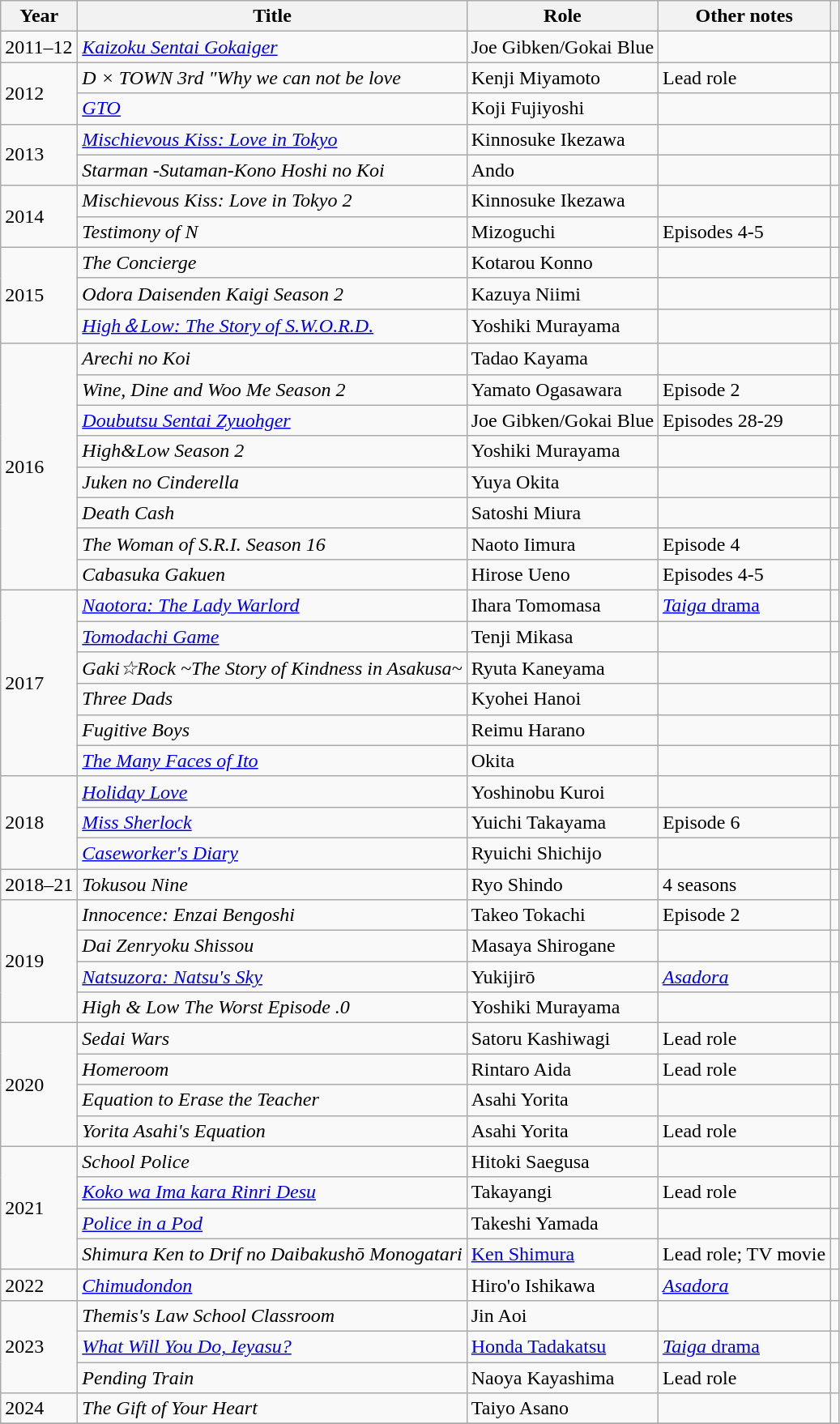<table class="wikitable" style="font-size: 100%;">
<tr>
<th>Year</th>
<th>Title</th>
<th>Role</th>
<th>Other notes</th>
<th></th>
</tr>
<tr>
<td>2011–12</td>
<td><em><a href='#'>Kaizoku Sentai Gokaiger</a></em></td>
<td>Joe Gibken/Gokai Blue</td>
<td></td>
<td></td>
</tr>
<tr>
<td rowspan="2">2012</td>
<td><em>D × TOWN 3rd "Why we can not be love</em></td>
<td>Kenji Miyamoto</td>
<td>Lead role</td>
<td></td>
</tr>
<tr>
<td><em><a href='#'>GTO</a></em></td>
<td>Koji Fujiyoshi</td>
<td></td>
<td></td>
</tr>
<tr>
<td rowspan="2">2013</td>
<td><em><a href='#'>Mischievous Kiss: Love in Tokyo</a></em></td>
<td>Kinnosuke Ikezawa</td>
<td></td>
<td></td>
</tr>
<tr>
<td><em>Starman -Sutaman-Kono Hoshi no Koi</em></td>
<td>Ando</td>
<td></td>
<td></td>
</tr>
<tr>
<td rowspan="2">2014</td>
<td><em>Mischievous Kiss: Love in Tokyo 2</em></td>
<td>Kinnosuke Ikezawa</td>
<td></td>
<td></td>
</tr>
<tr>
<td><em>Testimony of N</em></td>
<td>Mizoguchi</td>
<td>Episodes 4-5</td>
<td></td>
</tr>
<tr>
<td rowspan="3">2015</td>
<td><em>The Concierge</em></td>
<td>Kotarou Konno</td>
<td></td>
<td></td>
</tr>
<tr>
<td><em>Odora Daisenden Kaigi Season 2</em></td>
<td>Kazuya Niimi</td>
<td></td>
<td></td>
</tr>
<tr>
<td><em><a href='#'>High＆Low: The Story of S.W.O.R.D.</a></em></td>
<td>Yoshiki Murayama</td>
<td></td>
<td></td>
</tr>
<tr>
<td rowspan="8">2016</td>
<td><em>Arechi no Koi</em></td>
<td>Tadao Kayama</td>
<td></td>
<td></td>
</tr>
<tr>
<td><em>Wine, Dine and Woo Me Season 2</em></td>
<td>Yamato Ogasawara</td>
<td>Episode 2</td>
<td></td>
</tr>
<tr>
<td><em><a href='#'>Doubutsu Sentai Zyuohger</a></em></td>
<td>Joe Gibken/Gokai Blue</td>
<td>Episodes 28-29</td>
<td></td>
</tr>
<tr>
<td><em>High&Low Season 2</em></td>
<td>Yoshiki Murayama</td>
<td></td>
<td></td>
</tr>
<tr>
<td><em>Juken no Cinderella</em></td>
<td>Yuya Okita</td>
<td></td>
<td></td>
</tr>
<tr>
<td><em>Death Cash</em></td>
<td>Satoshi Miura</td>
<td></td>
<td></td>
</tr>
<tr>
<td><em>The Woman of S.R.I. Season 16</em></td>
<td>Naoto Iimura</td>
<td>Episode 4</td>
<td></td>
</tr>
<tr>
<td><em>Cabasuka Gakuen</em></td>
<td>Hirose Ueno</td>
<td>Episodes 4-5</td>
<td></td>
</tr>
<tr>
<td rowspan="6">2017</td>
<td><em><a href='#'>Naotora: The Lady Warlord</a></em></td>
<td>Ihara Tomomasa</td>
<td><a href='#'><em>Taiga</em> drama</a></td>
<td></td>
</tr>
<tr>
<td><em><a href='#'>Tomodachi Game</a></em></td>
<td>Tenji Mikasa</td>
<td></td>
<td></td>
</tr>
<tr>
<td><em>Gaki☆Rock ~The Story of Kindness in Asakusa~</em></td>
<td>Ryuta Kaneyama</td>
<td></td>
<td></td>
</tr>
<tr>
<td><em>Three Dads</em></td>
<td>Kyohei Hanoi</td>
<td></td>
<td></td>
</tr>
<tr>
<td><em>Fugitive Boys</em></td>
<td>Reimu Harano</td>
<td></td>
<td></td>
</tr>
<tr>
<td><em><a href='#'>The Many Faces of Ito</a></em></td>
<td>Okita</td>
<td></td>
<td></td>
</tr>
<tr>
<td rowspan="3">2018</td>
<td><em><a href='#'>Holiday Love</a></em></td>
<td>Yoshinobu Kuroi</td>
<td></td>
<td></td>
</tr>
<tr>
<td><em><a href='#'>Miss Sherlock</a></em></td>
<td>Yuichi Takayama</td>
<td>Episode  6</td>
<td></td>
</tr>
<tr>
<td><em><a href='#'>Caseworker's Diary</a></em></td>
<td>Ryuichi Shichijo</td>
<td></td>
<td></td>
</tr>
<tr>
<td>2018–21</td>
<td><em>Tokusou Nine</em></td>
<td>Ryo Shindo</td>
<td>4 seasons</td>
<td></td>
</tr>
<tr>
<td rowspan="4">2019</td>
<td><em>Innocence: Enzai Bengoshi</em></td>
<td>Takeo Tokachi</td>
<td>Episode 2</td>
<td></td>
</tr>
<tr>
<td><em>Dai Zenryoku Shissou</em></td>
<td>Masaya Shirogane</td>
<td></td>
<td></td>
</tr>
<tr>
<td><em><a href='#'>Natsuzora: Natsu's Sky</a></em></td>
<td>Yukijirō</td>
<td><em><a href='#'>Asadora</a></em></td>
<td></td>
</tr>
<tr>
<td><em>High & Low The Worst Episode .0</em></td>
<td>Yoshiki Murayama</td>
<td></td>
<td></td>
</tr>
<tr>
<td rowspan="4">2020</td>
<td><em>Sedai Wars</em></td>
<td>Satoru Kashiwagi</td>
<td>Lead role</td>
<td></td>
</tr>
<tr>
<td><em>Homeroom</em></td>
<td>Rintaro Aida</td>
<td>Lead role</td>
<td></td>
</tr>
<tr>
<td><em>Equation to Erase the Teacher</em></td>
<td>Asahi Yorita</td>
<td></td>
<td></td>
</tr>
<tr>
<td><em>Yorita Asahi's Equation</em></td>
<td>Asahi Yorita</td>
<td>Lead role</td>
<td></td>
</tr>
<tr>
<td rowspan="4">2021</td>
<td><em>School Police</em></td>
<td>Hitoki Saegusa</td>
<td></td>
<td></td>
</tr>
<tr>
<td><em><a href='#'>Koko wa Ima kara Rinri Desu</a></em></td>
<td>Takayangi</td>
<td>Lead role</td>
<td></td>
</tr>
<tr>
<td><em><a href='#'>Police in a Pod</a></em></td>
<td>Takeshi Yamada</td>
<td></td>
<td></td>
</tr>
<tr>
<td><em>Shimura Ken to Drif no Daibakushō Monogatari</em></td>
<td><a href='#'>Ken Shimura</a></td>
<td>Lead role; TV movie</td>
<td></td>
</tr>
<tr>
<td>2022</td>
<td><em><a href='#'>Chimudondon</a></em></td>
<td>Hiro'o Ishikawa</td>
<td><em><a href='#'>Asadora</a></em></td>
<td></td>
</tr>
<tr>
<td rowspan="3">2023</td>
<td><em>Themis's Law School Classroom</em></td>
<td>Jin Aoi</td>
<td></td>
<td></td>
</tr>
<tr>
<td><em><a href='#'>What Will You Do, Ieyasu?</a></em></td>
<td><a href='#'>Honda Tadakatsu</a></td>
<td><a href='#'><em>Taiga</em> drama</a></td>
<td></td>
</tr>
<tr>
<td><em>Pending Train</em></td>
<td>Naoya Kayashima</td>
<td>Lead role</td>
<td></td>
</tr>
<tr>
<td>2024</td>
<td><em>The Gift of Your Heart</em></td>
<td>Taiyo Asano</td>
<td></td>
<td></td>
</tr>
<tr>
</tr>
</table>
